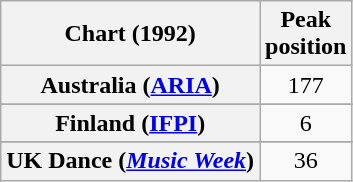<table class="wikitable sortable plainrowheaders" style="text-align:center">
<tr>
<th>Chart (1992)</th>
<th>Peak<br>position</th>
</tr>
<tr>
<th scope="row">Australia (<a href='#'>ARIA</a>)</th>
<td>177</td>
</tr>
<tr>
</tr>
<tr>
<th scope="row">Finland (<a href='#'>IFPI</a>)</th>
<td>6</td>
</tr>
<tr>
</tr>
<tr>
</tr>
<tr>
</tr>
<tr>
</tr>
<tr>
<th scope="row">UK Dance (<em><a href='#'>Music Week</a></em>)</th>
<td>36</td>
</tr>
</table>
